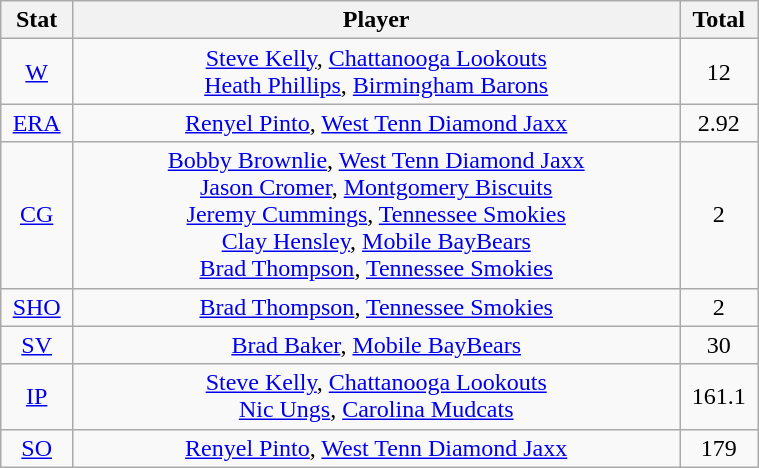<table class="wikitable" width="40%" style="text-align:center;">
<tr>
<th width="5%">Stat</th>
<th width="60%">Player</th>
<th width="5%">Total</th>
</tr>
<tr>
<td><a href='#'>W</a></td>
<td><a href='#'>Steve Kelly</a>, <a href='#'>Chattanooga Lookouts</a> <br> <a href='#'>Heath Phillips</a>, <a href='#'>Birmingham Barons</a></td>
<td>12</td>
</tr>
<tr>
<td><a href='#'>ERA</a></td>
<td><a href='#'>Renyel Pinto</a>, <a href='#'>West Tenn Diamond Jaxx</a></td>
<td>2.92</td>
</tr>
<tr>
<td><a href='#'>CG</a></td>
<td><a href='#'>Bobby Brownlie</a>, <a href='#'>West Tenn Diamond Jaxx</a> <br> <a href='#'>Jason Cromer</a>, <a href='#'>Montgomery Biscuits</a> <br> <a href='#'>Jeremy Cummings</a>, <a href='#'>Tennessee Smokies</a> <br> <a href='#'>Clay Hensley</a>, <a href='#'>Mobile BayBears</a> <br> <a href='#'>Brad Thompson</a>, <a href='#'>Tennessee Smokies</a></td>
<td>2</td>
</tr>
<tr>
<td><a href='#'>SHO</a></td>
<td><a href='#'>Brad Thompson</a>, <a href='#'>Tennessee Smokies</a></td>
<td>2</td>
</tr>
<tr>
<td><a href='#'>SV</a></td>
<td><a href='#'>Brad Baker</a>, <a href='#'>Mobile BayBears</a></td>
<td>30</td>
</tr>
<tr>
<td><a href='#'>IP</a></td>
<td><a href='#'>Steve Kelly</a>, <a href='#'>Chattanooga Lookouts</a> <br> <a href='#'>Nic Ungs</a>, <a href='#'>Carolina Mudcats</a></td>
<td>161.1</td>
</tr>
<tr>
<td><a href='#'>SO</a></td>
<td><a href='#'>Renyel Pinto</a>, <a href='#'>West Tenn Diamond Jaxx</a></td>
<td>179</td>
</tr>
</table>
